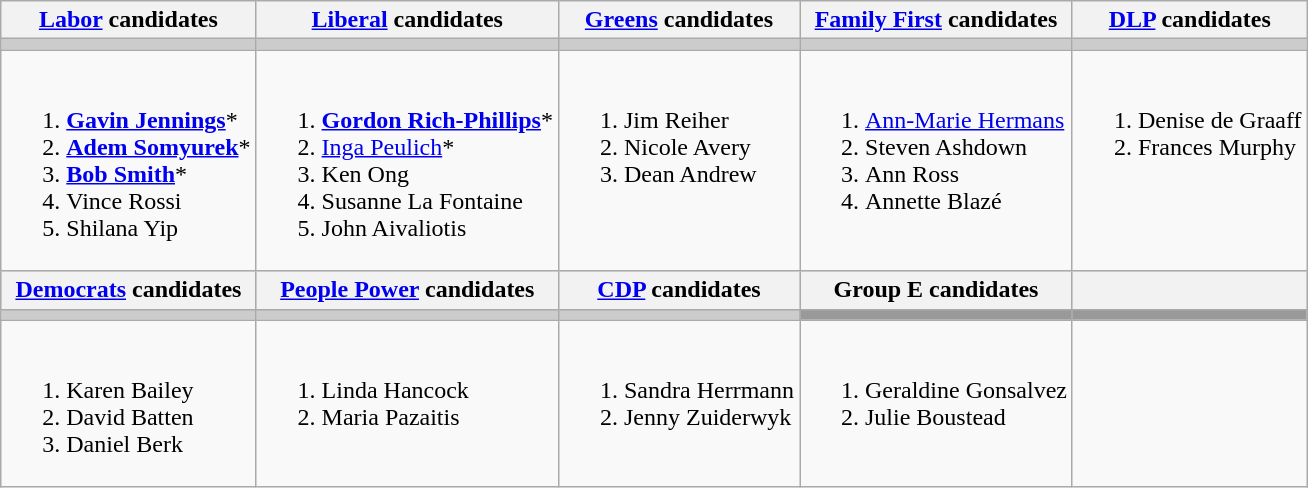<table class="wikitable">
<tr>
<th><a href='#'>Labor</a> candidates</th>
<th><a href='#'>Liberal</a> candidates</th>
<th><a href='#'>Greens</a> candidates</th>
<th><a href='#'>Family First</a> candidates</th>
<th><a href='#'>DLP</a> candidates</th>
</tr>
<tr bgcolor="#cccccc">
<td></td>
<td></td>
<td></td>
<td></td>
<td></td>
</tr>
<tr>
<td><br><ol><li><strong><a href='#'>Gavin Jennings</a></strong>*</li><li><strong><a href='#'>Adem Somyurek</a></strong>*</li><li><strong><a href='#'>Bob Smith</a></strong>*</li><li>Vince Rossi</li><li>Shilana Yip</li></ol></td>
<td><br><ol><li><strong><a href='#'>Gordon Rich-Phillips</a></strong>*</li><li><a href='#'>Inga Peulich</a>*</li><li>Ken Ong</li><li>Susanne La Fontaine</li><li>John Aivaliotis</li></ol></td>
<td valign=top><br><ol><li>Jim Reiher</li><li>Nicole Avery</li><li>Dean Andrew</li></ol></td>
<td valign=top><br><ol><li><a href='#'>Ann-Marie Hermans</a></li><li>Steven Ashdown</li><li>Ann Ross</li><li>Annette Blazé</li></ol></td>
<td valign=top><br><ol><li>Denise de Graaff</li><li>Frances Murphy</li></ol></td>
</tr>
<tr bgcolor="#cccccc">
<th><a href='#'>Democrats</a> candidates</th>
<th><a href='#'>People Power</a> candidates</th>
<th><a href='#'>CDP</a> candidates</th>
<th>Group E candidates</th>
<th></th>
</tr>
<tr bgcolor="#cccccc">
<td></td>
<td></td>
<td></td>
<td bgcolor="#999999"></td>
<td bgcolor="#999999"></td>
</tr>
<tr>
<td valign=top><br><ol><li>Karen Bailey</li><li>David Batten</li><li>Daniel Berk</li></ol></td>
<td valign=top><br><ol><li>Linda Hancock</li><li>Maria Pazaitis</li></ol></td>
<td valign=top><br><ol><li>Sandra Herrmann</li><li>Jenny Zuiderwyk</li></ol></td>
<td valign=top><br><ol><li>Geraldine Gonsalvez</li><li>Julie Boustead</li></ol></td>
<td valign=top></td>
</tr>
</table>
